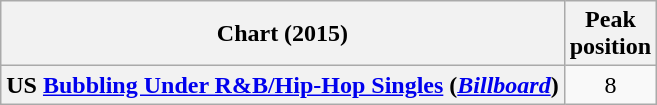<table class="wikitable sortable plainrowheaders" style="text-align:center">
<tr>
<th scope="col">Chart (2015)</th>
<th scope="col">Peak<br>position</th>
</tr>
<tr>
<th scope="row">US <a href='#'>Bubbling Under R&B/Hip-Hop Singles</a> (<em><a href='#'>Billboard</a></em>)</th>
<td>8</td>
</tr>
</table>
